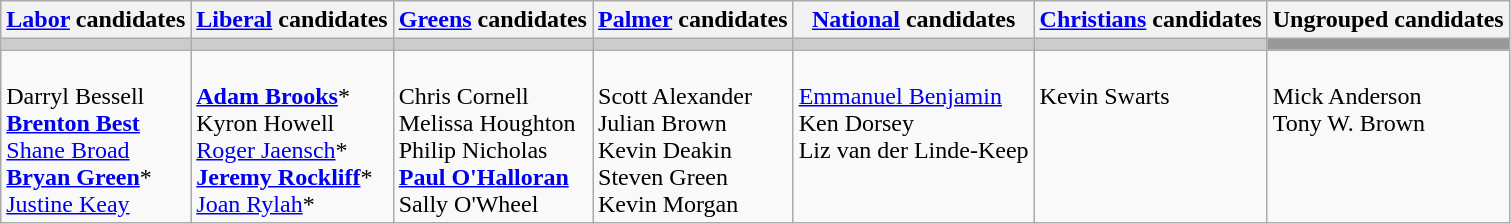<table class="wikitable">
<tr>
<th><a href='#'>Labor</a> candidates</th>
<th><a href='#'>Liberal</a> candidates</th>
<th><a href='#'>Greens</a> candidates</th>
<th><a href='#'>Palmer</a> candidates</th>
<th><a href='#'>National</a> candidates</th>
<th><a href='#'>Christians</a> candidates</th>
<th>Ungrouped candidates</th>
</tr>
<tr bgcolor="#cccccc">
<td></td>
<td></td>
<td></td>
<td></td>
<td></td>
<td></td>
<td bgcolor="#999999"></td>
</tr>
<tr>
<td><br>Darryl Bessell<br>
<strong><a href='#'>Brenton Best</a></strong><br>
<a href='#'>Shane Broad</a><br>
<strong><a href='#'>Bryan Green</a></strong>*<br>
<a href='#'>Justine Keay</a></td>
<td><br><strong><a href='#'>Adam Brooks</a></strong>*<br>
Kyron Howell<br>
<a href='#'>Roger Jaensch</a>*<br>
<strong><a href='#'>Jeremy Rockliff</a></strong>*<br>
<a href='#'>Joan Rylah</a>*</td>
<td valign=top><br>Chris Cornell<br>
Melissa Houghton<br>
Philip Nicholas<br>
<strong><a href='#'>Paul O'Halloran</a></strong><br>
Sally O'Wheel</td>
<td valign=top><br>Scott Alexander<br>
Julian Brown<br>
Kevin Deakin<br>
Steven Green<br>
Kevin Morgan</td>
<td valign=top><br><a href='#'>Emmanuel Benjamin</a><br>
Ken Dorsey<br>
Liz van der Linde-Keep</td>
<td valign=top><br>Kevin Swarts</td>
<td valign=top><br>Mick Anderson<br>
Tony W. Brown</td>
</tr>
</table>
